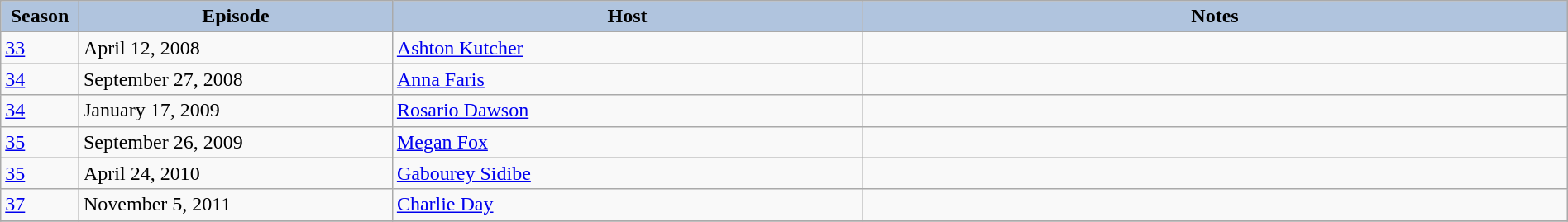<table class="wikitable" style="width:100%;">
<tr>
<th style="background:#B0C4DE;" width="5%">Season</th>
<th style="background:#B0C4DE;" width="20%">Episode</th>
<th style="background:#B0C4DE;" width="30%">Host</th>
<th style="background:#B0C4DE;" width="45%">Notes</th>
</tr>
<tr>
<td><a href='#'>33</a></td>
<td>April 12, 2008</td>
<td><a href='#'>Ashton Kutcher</a></td>
<td></td>
</tr>
<tr>
<td><a href='#'>34</a></td>
<td>September 27, 2008</td>
<td><a href='#'>Anna Faris</a></td>
<td></td>
</tr>
<tr>
<td><a href='#'>34</a></td>
<td>January 17, 2009</td>
<td><a href='#'>Rosario Dawson</a></td>
<td></td>
</tr>
<tr>
<td><a href='#'>35</a></td>
<td>September 26, 2009</td>
<td><a href='#'>Megan Fox</a></td>
<td></td>
</tr>
<tr>
<td><a href='#'>35</a></td>
<td>April 24, 2010</td>
<td><a href='#'>Gabourey Sidibe</a></td>
<td></td>
</tr>
<tr>
<td><a href='#'>37</a></td>
<td>November 5, 2011</td>
<td><a href='#'>Charlie Day</a></td>
<td></td>
</tr>
<tr>
</tr>
</table>
